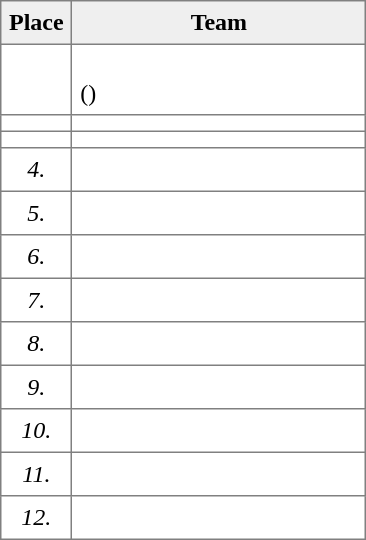<table style=border-collapse:collapse border=1 cellspacing=0 cellpadding=5>
<tr align=center bgcolor=#efefef>
<th width=35>Place</th>
<th width=185>Team</th>
</tr>
<tr align=center>
<td></td>
<td style="text-align:left;"><br><s></s> ()</td>
</tr>
<tr align=center>
<td></td>
<td style="text-align:left;"></td>
</tr>
<tr align=center>
<td></td>
<td style="text-align:left;"></td>
</tr>
<tr align=center>
<td><em>4.</em></td>
<td style="text-align:left;"></td>
</tr>
<tr align=center>
<td><em>5.</em></td>
<td style="text-align:left;"></td>
</tr>
<tr align=center>
<td><em>6.</em></td>
<td style="text-align:left;"></td>
</tr>
<tr align=center>
<td><em>7.</em></td>
<td style="text-align:left;"></td>
</tr>
<tr align=center>
<td><em>8.</em></td>
<td style="text-align:left;"></td>
</tr>
<tr align=center>
<td><em>9.</em></td>
<td style="text-align:left;"></td>
</tr>
<tr align=center>
<td><em>10.</em></td>
<td style="text-align:left;"></td>
</tr>
<tr align=center>
<td><em>11.</em></td>
<td style="text-align:left;"></td>
</tr>
<tr align=center>
<td><em>12.</em></td>
<td style="text-align:left;"></td>
</tr>
</table>
